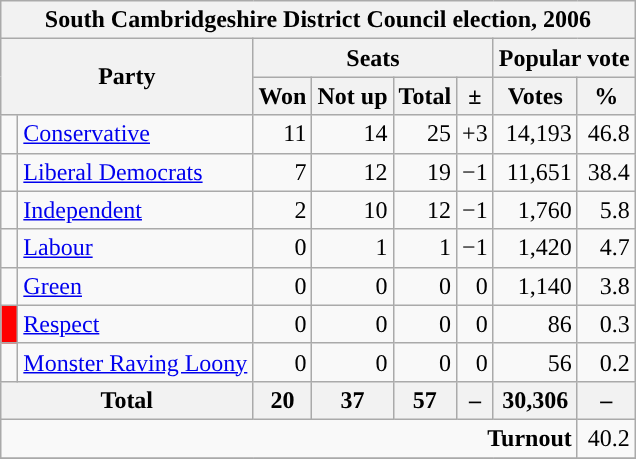<table class="wikitable">
<tr>
<th colspan="8"><strong>South Cambridgeshire District Council election, 2006</strong></th>
</tr>
<tr>
<th rowspan="2" colspan="2">Party</th>
<th colspan="4">Seats</th>
<th colspan="2">Popular vote</th>
</tr>
<tr>
<th>Won</th>
<th>Not up</th>
<th>Total</th>
<th>±</th>
<th>Votes</th>
<th>%</th>
</tr>
<tr>
<td style="background-color: "> </td>
<td><a href='#'>Conservative</a></td>
<td align=right>11</td>
<td align=right>14</td>
<td align=right>25</td>
<td align=right>+3</td>
<td align=right>14,193</td>
<td align=right>46.8</td>
</tr>
<tr>
<td style="background-color: "> </td>
<td><a href='#'>Liberal Democrats</a></td>
<td align=right>7</td>
<td align=right>12</td>
<td align=right>19</td>
<td align=right>−1</td>
<td align=right>11,651</td>
<td align=right>38.4</td>
</tr>
<tr>
<td style="background-color: "> </td>
<td><a href='#'>Independent</a></td>
<td align=right>2</td>
<td align=right>10</td>
<td align=right>12</td>
<td align=right>−1</td>
<td align=right>1,760</td>
<td align=right>5.8</td>
</tr>
<tr>
<td style="background-color: "> </td>
<td><a href='#'>Labour</a></td>
<td align=right>0</td>
<td align=right>1</td>
<td align=right>1</td>
<td align=right>−1</td>
<td align=right>1,420</td>
<td align=right>4.7</td>
</tr>
<tr>
<td style="background-color: "> </td>
<td><a href='#'>Green</a></td>
<td align=right>0</td>
<td align=right>0</td>
<td align=right>0</td>
<td align=right>0</td>
<td align=right>1,140</td>
<td align=right>3.8</td>
</tr>
<tr>
<td style="background-color: #ff0000"> </td>
<td><a href='#'>Respect</a></td>
<td align=right>0</td>
<td align=right>0</td>
<td align=right>0</td>
<td align=right>0</td>
<td align=right>86</td>
<td align=right>0.3</td>
</tr>
<tr>
<td style="background-color: "> </td>
<td><a href='#'>Monster Raving Loony</a></td>
<td align=right>0</td>
<td align=right>0</td>
<td align=right>0</td>
<td align=right>0</td>
<td align=right>56</td>
<td align=right>0.2</td>
</tr>
<tr>
<th colspan="2">Total</th>
<th align=right>20</th>
<th align=right>37</th>
<th align=right>57</th>
<th align=right>–</th>
<th align=right>30,306</th>
<th align=right>–</th>
</tr>
<tr>
<td colspan="7" align=right><strong>Turnout</strong></td>
<td align=right>40.2</td>
</tr>
<tr>
</tr>
</table>
